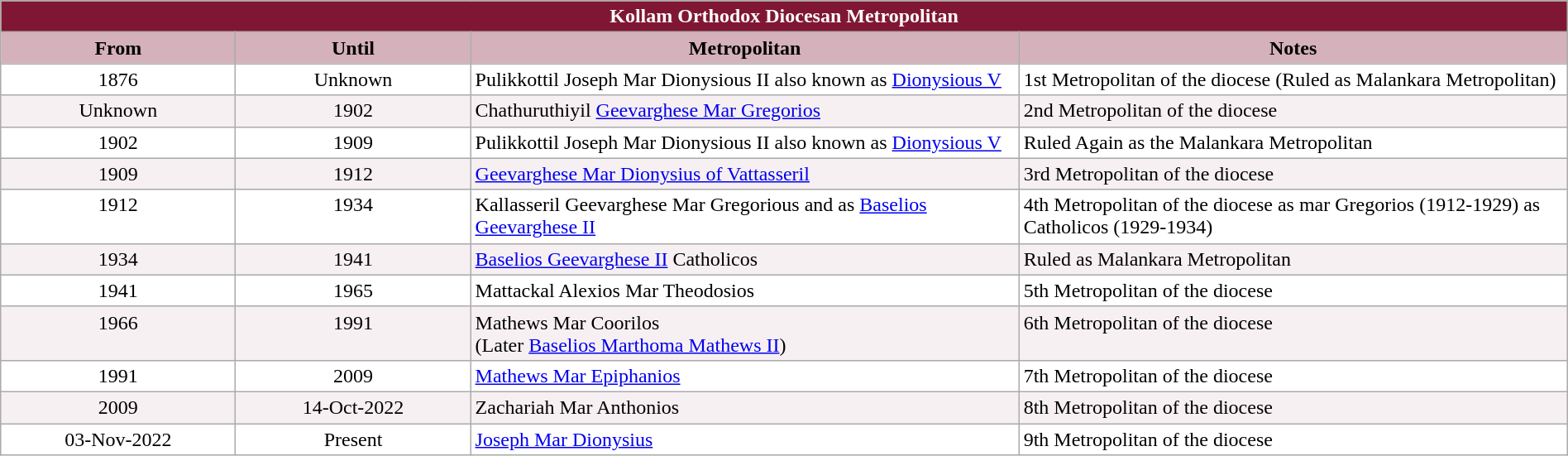<table class="wikitable" style="width: 100%;">
<tr>
<th colspan="4" style="background-color: #7F1734; color: white;">Kollam Orthodox Diocesan Metropolitan</th>
</tr>
<tr>
<th style="background-color: #D4B1BB; width: 15%;">From</th>
<th style="background-color: #D4B1BB; width: 15%;">Until</th>
<th style="background-color: #D4B1BB; width: 35%;">Metropolitan</th>
<th style="background-color: #D4B1BB; width: 35%;">Notes</th>
</tr>
<tr valign="top" style="background-color: white;">
<td style="text-align: center;">1876</td>
<td style="text-align: center;">Unknown</td>
<td>Pulikkottil Joseph Mar Dionysious II also known as <a href='#'>Dionysious V </a></td>
<td>1st Metropolitan of the diocese (Ruled  as Malankara Metropolitan)</td>
</tr>
<tr valign="top" style="background-color: #F7F0F2;">
<td style="text-align: center;">Unknown</td>
<td style="text-align: center;">1902</td>
<td>Chathuruthiyil <a href='#'>Geevarghese Mar Gregorios</a></td>
<td>2nd Metropolitan of the diocese</td>
</tr>
<tr valign="top" style="background-color: white;">
<td style="text-align: center;">1902</td>
<td style="text-align: center;">1909</td>
<td>Pulikkottil Joseph Mar Dionysious II also known as <a href='#'>Dionysious V</a></td>
<td>Ruled Again as the Malankara Metropolitan</td>
</tr>
<tr valign="top" style="background-color: #F7F0F2;">
<td style="text-align: center;">1909</td>
<td style="text-align: center;">1912</td>
<td><a href='#'>Geevarghese Mar Dionysius of Vattasseril</a></td>
<td>3rd Metropolitan of the diocese </td>
</tr>
<tr valign="top" style="background-color: white;">
<td style="text-align: center;">1912</td>
<td style="text-align: center;">1934</td>
<td>Kallasseril Geevarghese Mar Gregorious and as <a href='#'>Baselios Geevarghese II</a></td>
<td>4th Metropolitan of the diocese  as mar Gregorios (1912-1929) as Catholicos (1929-1934)</td>
</tr>
<tr valign="top" style="background-color: #F7F0F2;">
<td style="text-align: center;">1934</td>
<td style="text-align: center;">1941</td>
<td><a href='#'>Baselios Geevarghese II</a> Catholicos</td>
<td>Ruled as Malankara Metropolitan</td>
</tr>
<tr valign="top" style="background-color: white;">
<td style="text-align: center;">1941</td>
<td style="text-align: center;">1965</td>
<td>Mattackal Alexios Mar Theodosios</td>
<td>5th Metropolitan of the diocese </td>
</tr>
<tr valign="top" style="background-color: #F7F0F2;">
<td style="text-align: center;">1966</td>
<td style="text-align: center;">1991</td>
<td>Mathews Mar Coorilos <br>(Later <a href='#'>Baselios Marthoma Mathews II</a>)</td>
<td>6th Metropolitan of the diocese </td>
</tr>
<tr valign="top" style="background-color: white;">
<td style="text-align: center;">1991</td>
<td style="text-align: center;">2009</td>
<td><a href='#'>Mathews Mar Epiphanios</a></td>
<td>7th Metropolitan of the diocese  </td>
</tr>
<tr valign="top" style="background-color: #F7F0F2;">
<td style="text-align: center;">2009</td>
<td style="text-align: center;">14-Oct-2022</td>
<td>Zachariah Mar Anthonios</td>
<td>8th Metropolitan of the diocese</td>
</tr>
<tr valign="top" style="background-color: white;">
<td style="text-align: center;">03-Nov-2022</td>
<td style="text-align: center;">Present</td>
<td><a href='#'>Joseph Mar Dionysius</a></td>
<td>9th Metropolitan of the diocese</td>
</tr>
</table>
